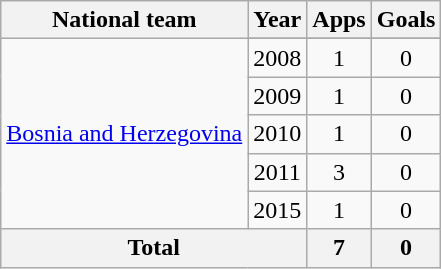<table class="wikitable" style="text-align: center;">
<tr>
<th>National team</th>
<th>Year</th>
<th>Apps</th>
<th>Goals</th>
</tr>
<tr>
<td rowspan="6"><a href='#'>Bosnia and Herzegovina</a></td>
</tr>
<tr>
<td>2008</td>
<td>1</td>
<td>0</td>
</tr>
<tr>
<td>2009</td>
<td>1</td>
<td>0</td>
</tr>
<tr>
<td>2010</td>
<td>1</td>
<td>0</td>
</tr>
<tr>
<td>2011</td>
<td>3</td>
<td>0</td>
</tr>
<tr>
<td>2015</td>
<td>1</td>
<td>0</td>
</tr>
<tr>
<th colspan="2">Total</th>
<th>7</th>
<th>0</th>
</tr>
</table>
